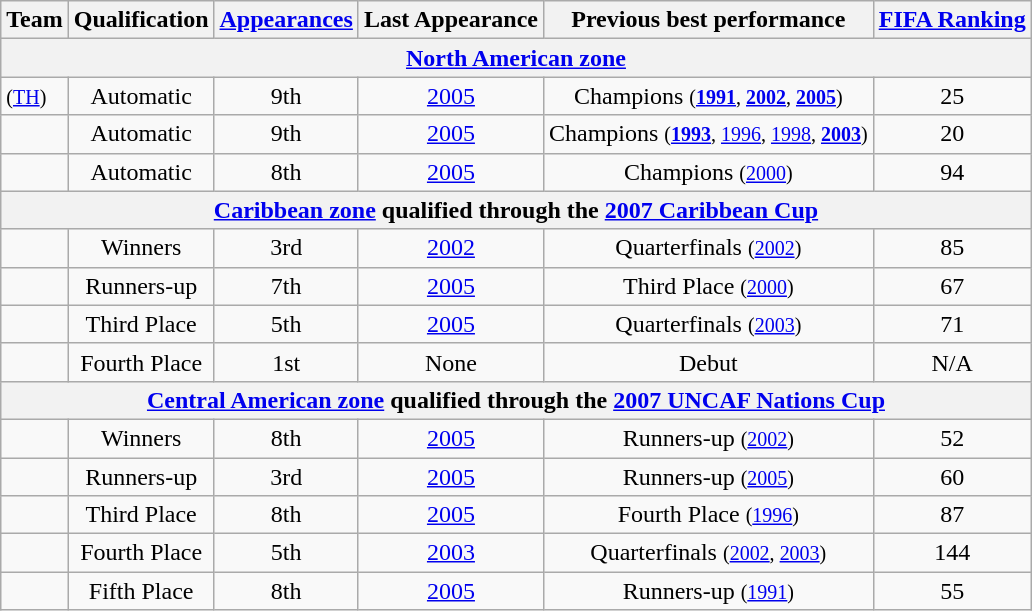<table class="wikitable">
<tr>
<th style=>Team</th>
<th style=>Qualification</th>
<th style=><a href='#'>Appearances</a></th>
<th style=>Last Appearance</th>
<th style=>Previous best performance</th>
<th style=><a href='#'>FIFA Ranking</a></th>
</tr>
<tr>
<th colspan=6><a href='#'>North American zone</a></th>
</tr>
<tr>
<td align=> <small>(<a href='#'>TH</a>)</small></td>
<td align=center>Automatic</td>
<td align=center>9th</td>
<td align=center><a href='#'>2005</a></td>
<td align=center>Champions <small>(<strong><a href='#'>1991</a></strong>, <strong><a href='#'>2002</a></strong>, <strong><a href='#'>2005</a></strong>)</small></td>
<td align=center>25</td>
</tr>
<tr>
<td align=></td>
<td align=center>Automatic</td>
<td align=center>9th</td>
<td align=center><a href='#'>2005</a></td>
<td align=center>Champions <small>(<strong><a href='#'>1993</a></strong>, <a href='#'>1996</a>, <a href='#'>1998</a>, <strong><a href='#'>2003</a></strong>)</small></td>
<td align=center>20</td>
</tr>
<tr>
<td align=></td>
<td align=center>Automatic</td>
<td align=center>8th</td>
<td align=center><a href='#'>2005</a></td>
<td align=center>Champions <small>(<a href='#'>2000</a>)</small></td>
<td align=center>94</td>
</tr>
<tr>
<th colspan=6><a href='#'>Caribbean zone</a> qualified through the <a href='#'>2007 Caribbean Cup</a></th>
</tr>
<tr>
<td align=></td>
<td align=center>Winners</td>
<td align=center>3rd</td>
<td align=center><a href='#'>2002</a></td>
<td align=center>Quarterfinals <small>(<a href='#'>2002</a>)</small></td>
<td align=center>85</td>
</tr>
<tr>
<td align=></td>
<td align=center>Runners-up</td>
<td align=center>7th</td>
<td align=center><a href='#'>2005</a></td>
<td align=center>Third Place <small>(<a href='#'>2000</a>)</small></td>
<td align=center>67</td>
</tr>
<tr>
<td align=></td>
<td align=center>Third Place</td>
<td align=center>5th</td>
<td align=center><a href='#'>2005</a></td>
<td align=center>Quarterfinals <small>(<a href='#'>2003</a>)</small></td>
<td align=center>71</td>
</tr>
<tr>
<td align=></td>
<td align=center>Fourth Place</td>
<td align=center>1st</td>
<td align=center>None</td>
<td align=center>Debut</td>
<td align=center>N/A</td>
</tr>
<tr>
<th colspan=6><a href='#'>Central American zone</a> qualified through the <a href='#'>2007 UNCAF Nations Cup</a></th>
</tr>
<tr>
<td align=></td>
<td align=center>Winners</td>
<td align=center>8th</td>
<td align=center><a href='#'>2005</a></td>
<td align=center>Runners-up <small>(<a href='#'>2002</a>)</small></td>
<td align=center>52</td>
</tr>
<tr>
<td align=></td>
<td align=center>Runners-up</td>
<td align=center>3rd</td>
<td align=center><a href='#'>2005</a></td>
<td align=center>Runners-up <small>(<a href='#'>2005</a>)</small></td>
<td align=center>60</td>
</tr>
<tr>
<td align=></td>
<td align=center>Third Place</td>
<td align=center>8th</td>
<td align=center><a href='#'>2005</a></td>
<td align=center>Fourth Place <small>(<a href='#'>1996</a>)</small></td>
<td align=center>87</td>
</tr>
<tr>
<td align=></td>
<td align=center>Fourth Place</td>
<td align=center>5th</td>
<td align=center><a href='#'>2003</a></td>
<td align=center>Quarterfinals <small>(<a href='#'>2002</a>, <a href='#'>2003</a>)</small></td>
<td align=center>144</td>
</tr>
<tr>
<td align=></td>
<td align=center>Fifth Place</td>
<td align=center>8th</td>
<td align=center><a href='#'>2005</a></td>
<td align=center>Runners-up <small>(<a href='#'>1991</a>)</small></td>
<td align=center>55</td>
</tr>
</table>
